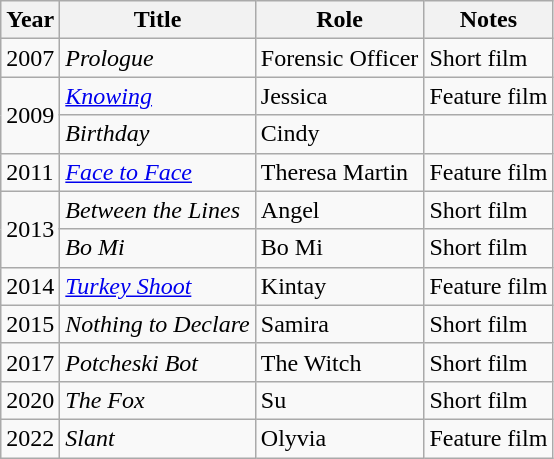<table class="wikitable sortable">
<tr>
<th>Year</th>
<th>Title</th>
<th>Role</th>
<th class="unsortable">Notes</th>
</tr>
<tr>
<td>2007</td>
<td><em>Prologue</em></td>
<td>Forensic Officer</td>
<td>Short film</td>
</tr>
<tr>
<td rowspan="2">2009</td>
<td><em><a href='#'>Knowing</a></em></td>
<td>Jessica</td>
<td>Feature film</td>
</tr>
<tr>
<td><em>Birthday</em></td>
<td>Cindy</td>
<td></td>
</tr>
<tr>
<td>2011</td>
<td><em><a href='#'>Face to Face</a></em></td>
<td>Theresa Martin</td>
<td>Feature film</td>
</tr>
<tr>
<td rowspan="2">2013</td>
<td><em>Between the Lines</em></td>
<td>Angel</td>
<td>Short film</td>
</tr>
<tr>
<td><em>Bo Mi</em></td>
<td>Bo Mi</td>
<td>Short film</td>
</tr>
<tr>
<td>2014</td>
<td><em><a href='#'>Turkey Shoot</a></em></td>
<td>Kintay</td>
<td>Feature film</td>
</tr>
<tr>
<td>2015</td>
<td><em>Nothing to Declare</em></td>
<td>Samira</td>
<td>Short film</td>
</tr>
<tr>
<td>2017</td>
<td><em>Potcheski Bot</em></td>
<td>The Witch</td>
<td>Short film</td>
</tr>
<tr>
<td>2020</td>
<td><em>The Fox</em></td>
<td>Su</td>
<td>Short film</td>
</tr>
<tr>
<td>2022</td>
<td><em>Slant</em></td>
<td>Olyvia</td>
<td>Feature film</td>
</tr>
</table>
